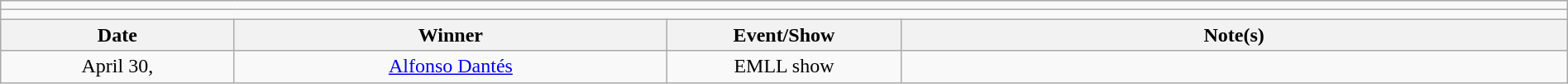<table class="wikitable" style="text-align:center; width:100%;">
<tr>
<td colspan=5></td>
</tr>
<tr>
<td colspan=5><strong></strong></td>
</tr>
<tr>
<th width=14%>Date</th>
<th width=26%>Winner</th>
<th width=14%>Event/Show</th>
<th width=40%>Note(s)</th>
</tr>
<tr>
<td>April 30,</td>
<td><a href='#'>Alfonso Dantés</a></td>
<td>EMLL show</td>
<td></td>
</tr>
</table>
